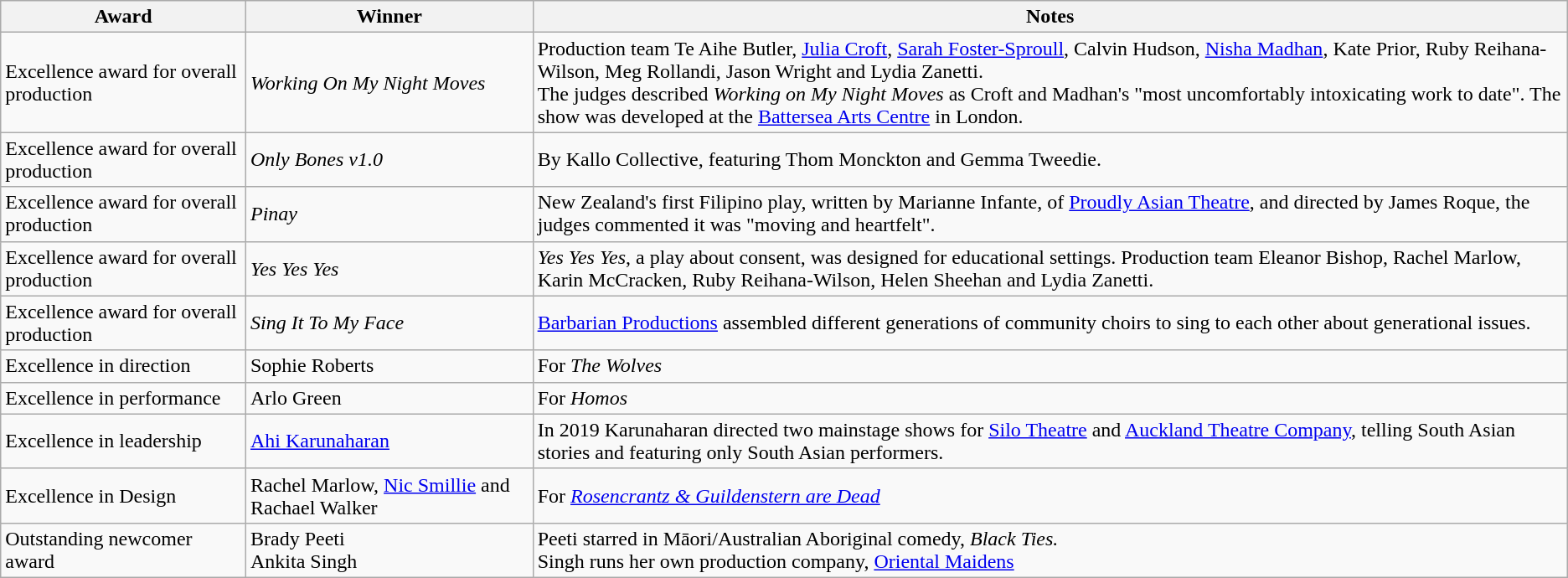<table class="wikitable">
<tr>
<th>Award</th>
<th>Winner</th>
<th>Notes</th>
</tr>
<tr>
<td>Excellence award for overall production</td>
<td><em>Working On My Night Moves</em></td>
<td>Production team Te Aihe Butler, <a href='#'>Julia Croft</a>, <a href='#'>Sarah Foster-Sproull</a>, Calvin Hudson, <a href='#'>Nisha Madhan</a>, Kate Prior, Ruby Reihana-Wilson, Meg Rollandi, Jason Wright and Lydia Zanetti.<br>The judges described <em>Working on My Night Moves</em> as Croft and Madhan's "most uncomfortably intoxicating work to date".  The show was developed at the <a href='#'>Battersea Arts Centre</a> in London.</td>
</tr>
<tr>
<td>Excellence award for overall production</td>
<td><em>Only Bones v1.0</em></td>
<td>By Kallo Collective, featuring Thom Monckton and Gemma Tweedie.</td>
</tr>
<tr>
<td>Excellence award for overall production</td>
<td><em>Pinay</em></td>
<td>New Zealand's first Filipino play, written by Marianne Infante, of <a href='#'>Proudly Asian Theatre</a>, and directed by James Roque, the judges commented it was "moving and heartfelt".</td>
</tr>
<tr>
<td>Excellence award for overall production</td>
<td><em>Yes Yes Yes</em></td>
<td><em>Yes Yes Yes</em>, a play about consent, was designed for educational settings. Production team Eleanor Bishop, Rachel Marlow, Karin McCracken, Ruby Reihana-Wilson, Helen Sheehan and Lydia Zanetti.</td>
</tr>
<tr>
<td>Excellence award for overall production</td>
<td><em>Sing It To My Face</em></td>
<td><a href='#'>Barbarian Productions</a> assembled different generations of community choirs to sing to each other about generational issues.</td>
</tr>
<tr>
<td>Excellence in direction</td>
<td>Sophie Roberts</td>
<td>For <em>The Wolves</em></td>
</tr>
<tr>
<td>Excellence in performance</td>
<td>Arlo Green</td>
<td>For <em>Homos</em></td>
</tr>
<tr>
<td>Excellence in leadership</td>
<td><a href='#'>Ahi Karunaharan</a></td>
<td>In 2019 Karunaharan directed two mainstage shows for <a href='#'>Silo Theatre</a> and <a href='#'>Auckland Theatre Company</a>, telling South Asian stories and featuring only South Asian performers.</td>
</tr>
<tr>
<td>Excellence in Design</td>
<td>Rachel Marlow, <a href='#'>Nic Smillie</a> and Rachael Walker</td>
<td>For <em><a href='#'>Rosencrantz & Guildenstern are Dead</a></em></td>
</tr>
<tr>
<td>Outstanding newcomer award</td>
<td>Brady Peeti<br>Ankita Singh</td>
<td>Peeti starred in Māori/Australian Aboriginal comedy, <em>Black Ties.</em><br>Singh runs her own production company, <a href='#'>Oriental Maidens</a></td>
</tr>
</table>
